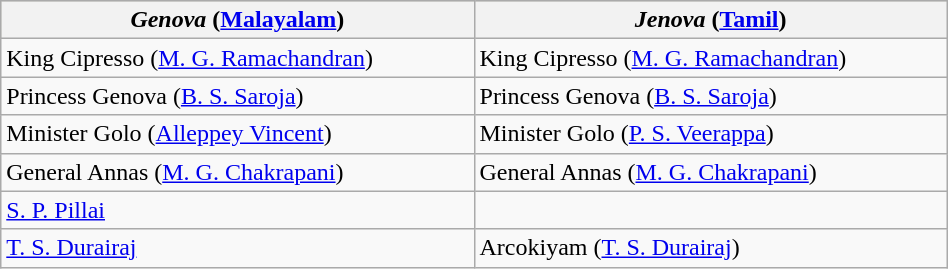<table class="wikitable" width="50%">
<tr bgcolor="#CCCCC">
<th><em>Genova</em> (<a href='#'>Malayalam</a>)</th>
<th><em>Jenova</em> (<a href='#'>Tamil</a>)</th>
</tr>
<tr>
<td>King Cipresso (<a href='#'>M. G. Ramachandran</a>)</td>
<td>King Cipresso (<a href='#'>M. G. Ramachandran</a>)</td>
</tr>
<tr>
<td>Princess Genova (<a href='#'>B. S. Saroja</a>)</td>
<td>Princess Genova (<a href='#'>B. S. Saroja</a>)</td>
</tr>
<tr>
<td>Minister Golo (<a href='#'>Alleppey Vincent</a>)</td>
<td>Minister Golo (<a href='#'>P. S. Veerappa</a>)</td>
</tr>
<tr>
<td>General Annas (<a href='#'>M. G. Chakrapani</a>)</td>
<td>General Annas (<a href='#'>M. G. Chakrapani</a>)</td>
</tr>
<tr>
<td><a href='#'>S. P. Pillai</a></td>
<td></td>
</tr>
<tr>
<td><a href='#'>T. S. Durairaj</a></td>
<td>Arcokiyam (<a href='#'>T. S. Durairaj</a>)</td>
</tr>
</table>
